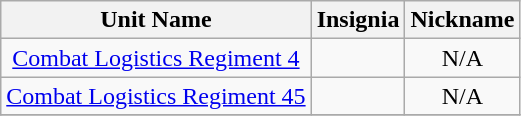<table class="wikitable" style="text-align: center;">
<tr>
<th>Unit Name</th>
<th>Insignia</th>
<th>Nickname</th>
</tr>
<tr>
<td><a href='#'>Combat Logistics Regiment 4</a></td>
<td></td>
<td>N/A</td>
</tr>
<tr>
<td><a href='#'>Combat Logistics Regiment 45</a></td>
<td></td>
<td>N/A</td>
</tr>
<tr>
</tr>
</table>
